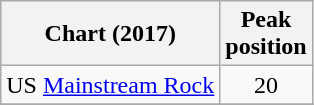<table class="wikitable sortable">
<tr>
<th>Chart (2017)</th>
<th>Peak<br>position</th>
</tr>
<tr>
<td>US <a href='#'>Mainstream Rock</a></td>
<td style="text-align:center;">20</td>
</tr>
<tr>
</tr>
</table>
